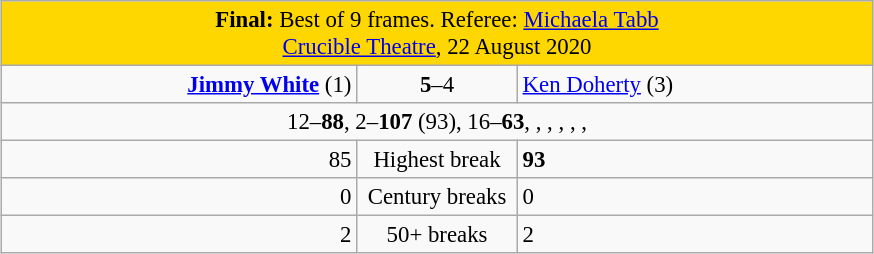<table class="wikitable" style="font-size: 95%; margin: 1em auto 1em auto;">
<tr>
<td colspan="3" align="center" bgcolor="#ffd700"><strong>Final:</strong> Best of 9 frames. Referee: <a href='#'>Michaela Tabb</a><br><a href='#'>Crucible Theatre</a>, 22 August 2020</td>
</tr>
<tr>
<td width="230" align="right"><strong><a href='#'>Jimmy White</a></strong> (1)<br></td>
<td width="100" align="center"><strong>5</strong>–4</td>
<td width="230" align="left"><a href='#'>Ken Doherty</a> (3)<br></td>
</tr>
<tr>
<td colspan="3" align="center" style="font-size: 100%">12–<strong>88</strong>, 2–<strong>107</strong> (93), 16–<strong>63</strong>, , , , , , </td>
</tr>
<tr>
<td align="right">85</td>
<td align="center">Highest break</td>
<td><strong>93</strong></td>
</tr>
<tr>
<td align="right">0</td>
<td align="center">Century breaks</td>
<td>0</td>
</tr>
<tr>
<td align="right">2</td>
<td align="center">50+ breaks</td>
<td>2</td>
</tr>
</table>
